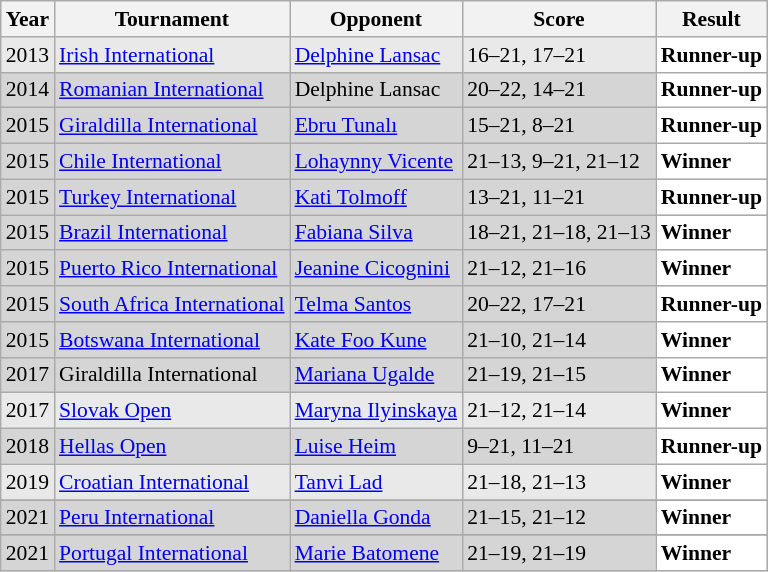<table class="sortable wikitable" style="font-size: 90%;">
<tr>
<th>Year</th>
<th>Tournament</th>
<th>Opponent</th>
<th>Score</th>
<th>Result</th>
</tr>
<tr style="background:#E9E9E9">
<td align="center">2013</td>
<td align="left"><a href='#'>Irish International</a></td>
<td align="left"> <a href='#'>Delphine Lansac</a></td>
<td align="left">16–21, 17–21</td>
<td style="text-align:left; background:white"> <strong>Runner-up</strong></td>
</tr>
<tr style="background:#D5D5D5">
<td align="center">2014</td>
<td align="left"><a href='#'>Romanian International</a></td>
<td align="left"> Delphine Lansac</td>
<td align="left">20–22, 14–21</td>
<td style="text-align:left; background:white"> <strong>Runner-up</strong></td>
</tr>
<tr style="background:#D5D5D5">
<td align="center">2015</td>
<td align="left"><a href='#'>Giraldilla International</a></td>
<td align="left"> <a href='#'>Ebru Tunalı</a></td>
<td align="left">15–21, 8–21</td>
<td style="text-align:left; background:white"> <strong>Runner-up</strong></td>
</tr>
<tr style="background:#D5D5D5">
<td align="center">2015</td>
<td align="left"><a href='#'>Chile International</a></td>
<td align="left"> <a href='#'>Lohaynny Vicente</a></td>
<td align="left">21–13, 9–21, 21–12</td>
<td style="text-align:left; background:white"> <strong>Winner</strong></td>
</tr>
<tr style="background:#D5D5D5">
<td align="center">2015</td>
<td align="left"><a href='#'>Turkey International</a></td>
<td align="left"> <a href='#'>Kati Tolmoff</a></td>
<td align="left">13–21, 11–21</td>
<td style="text-align:left; background:white"> <strong>Runner-up</strong></td>
</tr>
<tr style="background:#D5D5D5">
<td align="center">2015</td>
<td align="left"><a href='#'>Brazil International</a></td>
<td align="left"> <a href='#'>Fabiana Silva</a></td>
<td align="left">18–21, 21–18, 21–13</td>
<td style="text-align:left; background:white"> <strong>Winner</strong></td>
</tr>
<tr style="background:#D5D5D5">
<td align="center">2015</td>
<td align="left"><a href='#'>Puerto Rico International</a></td>
<td align="left"> <a href='#'>Jeanine Cicognini</a></td>
<td align="left">21–12, 21–16</td>
<td style="text-align:left; background:white"> <strong>Winner</strong></td>
</tr>
<tr style="background:#D5D5D5">
<td align="center">2015</td>
<td align="left"><a href='#'>South Africa International</a></td>
<td align="left"> <a href='#'>Telma Santos</a></td>
<td align="left">20–22, 17–21</td>
<td style="text-align:left; background:white"> <strong>Runner-up</strong></td>
</tr>
<tr style="background:#D5D5D5">
<td align="center">2015</td>
<td align="left"><a href='#'>Botswana International</a></td>
<td align="left"> <a href='#'>Kate Foo Kune</a></td>
<td align="left">21–10, 21–14</td>
<td style="text-align:left; background:white"> <strong>Winner</strong></td>
</tr>
<tr style="background:#D5D5D5">
<td align="center">2017</td>
<td align="left">Giraldilla International</td>
<td align="left"> <a href='#'>Mariana Ugalde</a></td>
<td align="left">21–19, 21–15</td>
<td style="text-align:left; background:white"> <strong>Winner</strong></td>
</tr>
<tr style="background:#E9E9E9">
<td align="center">2017</td>
<td align="left"><a href='#'>Slovak Open</a></td>
<td align="left"> <a href='#'>Maryna Ilyinskaya</a></td>
<td align="left">21–12, 21–14</td>
<td style="text-align:left; background:white"> <strong>Winner</strong></td>
</tr>
<tr style="background:#D5D5D5">
<td align="center">2018</td>
<td align="left"><a href='#'>Hellas Open</a></td>
<td align="left"> <a href='#'>Luise Heim</a></td>
<td align="left">9–21, 11–21</td>
<td style="text-align:left; background:white"> <strong>Runner-up</strong></td>
</tr>
<tr style="background:#E9E9E9">
<td align="center">2019</td>
<td align="left"><a href='#'>Croatian International</a></td>
<td align="left"> <a href='#'>Tanvi Lad</a></td>
<td align="left">21–18, 21–13</td>
<td style="text-align:left; background:white"> <strong>Winner</strong></td>
</tr>
<tr>
</tr>
<tr bgcolor="#D5D5D5">
<td align="center">2021</td>
<td align="left"><a href='#'>Peru International</a></td>
<td align="left"> <a href='#'>Daniella Gonda</a></td>
<td align="left">21–15, 21–12</td>
<td style="text-align:left; background:white"> <strong>Winner</strong></td>
</tr>
<tr>
</tr>
<tr style="background:#D5D5D5">
<td align="center">2021</td>
<td align="left"><a href='#'>Portugal International</a></td>
<td align="left"> <a href='#'>Marie Batomene</a></td>
<td align="left">21–19, 21–19</td>
<td style="text-align:left; background:white"> <strong>Winner</strong></td>
</tr>
</table>
